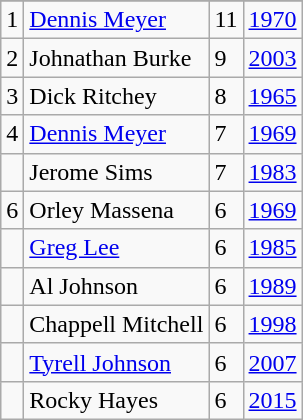<table class="wikitable">
<tr>
</tr>
<tr>
<td>1</td>
<td><a href='#'>Dennis Meyer</a></td>
<td>11</td>
<td><a href='#'>1970</a></td>
</tr>
<tr>
<td>2</td>
<td>Johnathan Burke</td>
<td>9</td>
<td><a href='#'>2003</a></td>
</tr>
<tr>
<td>3</td>
<td>Dick Ritchey</td>
<td>8</td>
<td><a href='#'>1965</a></td>
</tr>
<tr>
<td>4</td>
<td><a href='#'>Dennis Meyer</a></td>
<td>7</td>
<td><a href='#'>1969</a></td>
</tr>
<tr>
<td></td>
<td>Jerome Sims</td>
<td>7</td>
<td><a href='#'>1983</a></td>
</tr>
<tr>
<td>6</td>
<td>Orley Massena</td>
<td>6</td>
<td><a href='#'>1969</a></td>
</tr>
<tr>
<td></td>
<td><a href='#'>Greg Lee</a></td>
<td>6</td>
<td><a href='#'>1985</a></td>
</tr>
<tr>
<td></td>
<td>Al Johnson</td>
<td>6</td>
<td><a href='#'>1989</a></td>
</tr>
<tr>
<td></td>
<td>Chappell Mitchell</td>
<td>6</td>
<td><a href='#'>1998</a></td>
</tr>
<tr>
<td></td>
<td><a href='#'>Tyrell Johnson</a></td>
<td>6</td>
<td><a href='#'>2007</a></td>
</tr>
<tr>
<td></td>
<td>Rocky Hayes</td>
<td>6</td>
<td><a href='#'>2015</a></td>
</tr>
</table>
